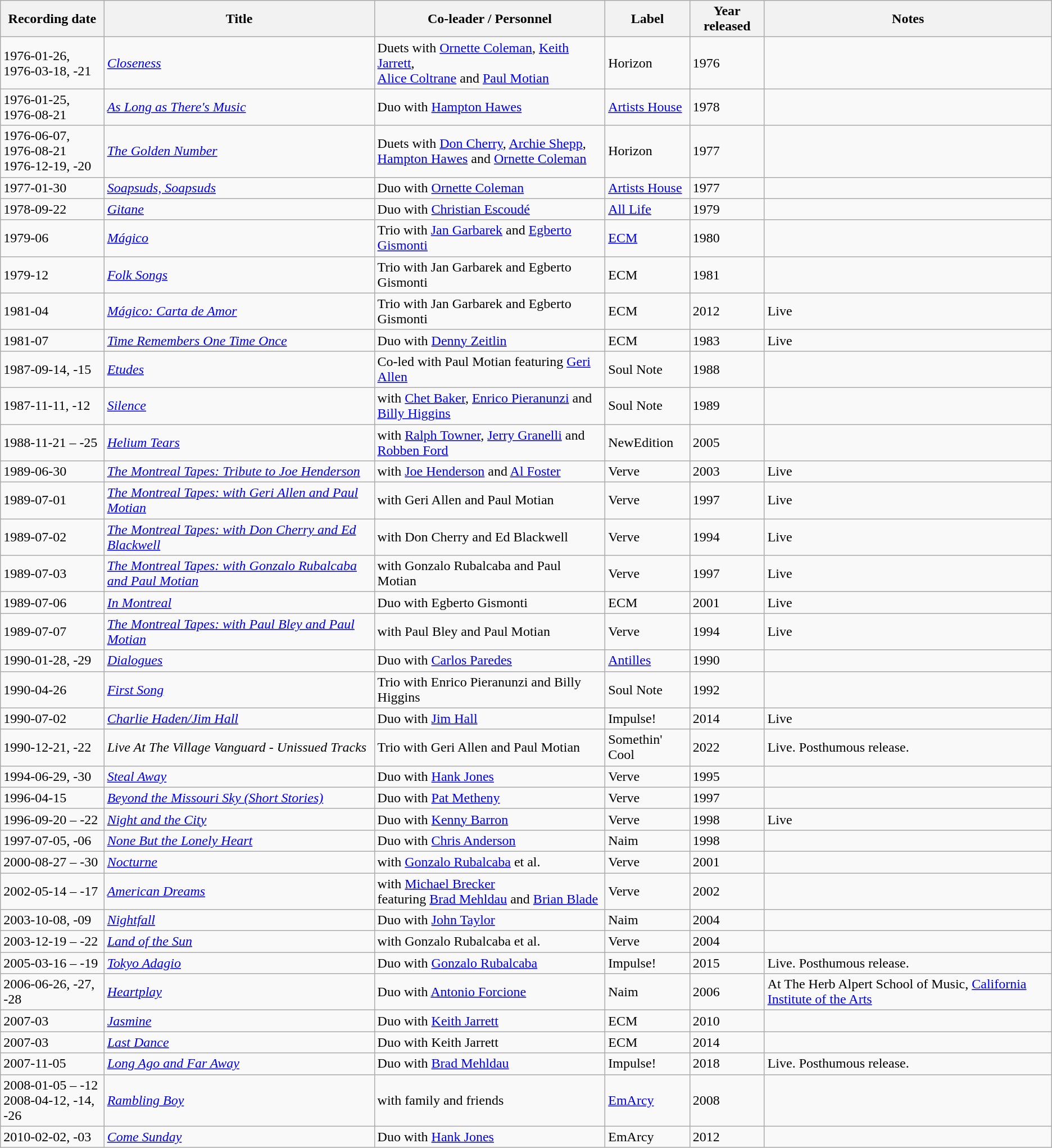<table class="wikitable sortable">
<tr>
<th>Recording date</th>
<th>Title</th>
<th>Co-leader / Personnel</th>
<th>Label</th>
<th>Year released</th>
<th>Notes</th>
</tr>
<tr>
<td>1976-01-26, <br>1976-03-18, -21</td>
<td><em><a href='#'>Closeness</a></em></td>
<td>Duets with <a href='#'>Ornette Coleman</a>, <a href='#'>Keith Jarrett</a>, <br><a href='#'>Alice Coltrane</a> and <a href='#'>Paul Motian</a></td>
<td>Horizon</td>
<td>1976</td>
<td></td>
</tr>
<tr>
<td>1976-01-25, <br>1976-08-21</td>
<td><em><a href='#'>As Long as There's Music</a></em></td>
<td>Duo with <a href='#'>Hampton Hawes</a></td>
<td><a href='#'>Artists House</a></td>
<td>1978</td>
<td></td>
</tr>
<tr>
<td>1976-06-07, <br>1976-08-21 <br>1976-12-19, -20</td>
<td><em><a href='#'>The Golden Number</a></em></td>
<td>Duets with <a href='#'>Don Cherry</a>, <a href='#'>Archie Shepp</a>, <br><a href='#'>Hampton Hawes</a> and <a href='#'>Ornette Coleman</a></td>
<td>Horizon</td>
<td>1977</td>
<td></td>
</tr>
<tr>
<td>1977-01-30</td>
<td><em><a href='#'>Soapsuds, Soapsuds</a></em></td>
<td>Duo with <a href='#'>Ornette Coleman</a></td>
<td><a href='#'>Artists House</a></td>
<td>1977</td>
<td></td>
</tr>
<tr>
<td>1978-09-22</td>
<td><em><a href='#'>Gitane</a></em></td>
<td>Duo with <a href='#'>Christian Escoudé</a></td>
<td><a href='#'>All Life</a></td>
<td>1979</td>
<td></td>
</tr>
<tr>
<td>1979-06</td>
<td><em><a href='#'>Mágico</a></em></td>
<td>Trio with <a href='#'>Jan Garbarek</a> and <a href='#'>Egberto Gismonti</a></td>
<td><a href='#'>ECM</a></td>
<td>1980</td>
<td></td>
</tr>
<tr>
<td>1979-12</td>
<td><em><a href='#'>Folk Songs</a></em></td>
<td>Trio with Jan Garbarek and Egberto Gismonti</td>
<td>ECM</td>
<td>1981</td>
<td></td>
</tr>
<tr>
<td>1981-04</td>
<td><em><a href='#'>Mágico: Carta de Amor</a></em></td>
<td>Trio with Jan Garbarek and Egberto Gismonti</td>
<td>ECM</td>
<td>2012</td>
<td>Live</td>
</tr>
<tr>
<td>1981-07</td>
<td><em><a href='#'>Time Remembers One Time Once</a></em></td>
<td>Duo with <a href='#'>Denny Zeitlin</a></td>
<td>ECM</td>
<td>1983</td>
<td>Live</td>
</tr>
<tr>
<td>1987-09-14, -15</td>
<td><em><a href='#'>Etudes</a></em></td>
<td>Co-led with Paul Motian featuring <a href='#'>Geri Allen</a></td>
<td>Soul Note</td>
<td>1988</td>
<td></td>
</tr>
<tr>
<td>1987-11-11, -12</td>
<td><em><a href='#'>Silence</a></em></td>
<td>with <a href='#'>Chet Baker</a>, <a href='#'>Enrico Pieranunzi</a> and <a href='#'>Billy Higgins</a></td>
<td>Soul Note</td>
<td>1989</td>
<td></td>
</tr>
<tr>
<td>1988-11-21 – -25</td>
<td><em><a href='#'>Helium Tears</a></em></td>
<td>with <a href='#'>Ralph Towner</a>, <a href='#'>Jerry Granelli</a> and <a href='#'>Robben Ford</a></td>
<td>NewEdition</td>
<td>2005</td>
<td></td>
</tr>
<tr>
<td>1989-06-30</td>
<td><em><a href='#'>The Montreal Tapes: Tribute to Joe Henderson</a></em></td>
<td>with <a href='#'>Joe Henderson</a> and <a href='#'>Al Foster</a></td>
<td>Verve</td>
<td>2003</td>
<td>Live</td>
</tr>
<tr>
<td>1989-07-01</td>
<td><em><a href='#'>The Montreal Tapes: with Geri Allen and Paul Motian</a></em></td>
<td>with Geri Allen and Paul Motian</td>
<td>Verve</td>
<td>1997</td>
<td>Live</td>
</tr>
<tr>
<td>1989-07-02</td>
<td><em><a href='#'>The Montreal Tapes: with Don Cherry and Ed Blackwell</a></em></td>
<td>with Don Cherry and Ed Blackwell</td>
<td>Verve</td>
<td>1994</td>
<td>Live</td>
</tr>
<tr>
<td>1989-07-03</td>
<td><em><a href='#'>The Montreal Tapes: with Gonzalo Rubalcaba and Paul Motian</a></em></td>
<td>with Gonzalo Rubalcaba and Paul Motian</td>
<td>Verve</td>
<td>1997</td>
<td>Live</td>
</tr>
<tr>
<td>1989-07-06</td>
<td><em><a href='#'>In Montreal</a></em></td>
<td>Duo with Egberto Gismonti</td>
<td>ECM</td>
<td>2001</td>
<td>Live</td>
</tr>
<tr>
<td>1989-07-07</td>
<td><em><a href='#'>The Montreal Tapes: with Paul Bley and Paul Motian</a></em></td>
<td>with Paul Bley and Paul Motian</td>
<td>Verve</td>
<td>1994</td>
<td>Live</td>
</tr>
<tr>
<td>1990-01-28, -29</td>
<td><em><a href='#'>Dialogues</a></em></td>
<td>Duo with <a href='#'>Carlos Paredes</a></td>
<td><a href='#'>Antilles</a></td>
<td>1990</td>
<td></td>
</tr>
<tr>
<td>1990-04-26</td>
<td><em><a href='#'>First Song</a></em></td>
<td>Trio with Enrico Pieranunzi and Billy Higgins</td>
<td>Soul Note</td>
<td>1992</td>
<td></td>
</tr>
<tr>
<td>1990-07-02</td>
<td><em><a href='#'>Charlie Haden/Jim Hall</a></em></td>
<td>Duo with <a href='#'>Jim Hall</a></td>
<td>Impulse!</td>
<td>2014</td>
<td>Live</td>
</tr>
<tr>
<td>1990-12-21, -22</td>
<td><em>Live At The Village Vanguard - Unissued Tracks</em></td>
<td>Trio with Geri Allen and Paul Motian</td>
<td>Somethin' Cool</td>
<td>2022</td>
<td>Live. Posthumous release.</td>
</tr>
<tr>
<td>1994-06-29, -30</td>
<td><em><a href='#'>Steal Away</a></em></td>
<td>Duo with <a href='#'>Hank Jones</a></td>
<td>Verve</td>
<td>1995</td>
<td></td>
</tr>
<tr>
<td>1996-04-15</td>
<td><em><a href='#'>Beyond the Missouri Sky (Short Stories)</a></em></td>
<td>Duo with <a href='#'>Pat Metheny</a></td>
<td>Verve</td>
<td>1997</td>
<td></td>
</tr>
<tr>
<td>1996-09-20 – -22</td>
<td><em><a href='#'>Night and the City</a></em></td>
<td>Duo with <a href='#'>Kenny Barron</a></td>
<td>Verve</td>
<td>1998</td>
<td>Live</td>
</tr>
<tr>
<td>1997-07-05, -06</td>
<td><em><a href='#'>None But the Lonely Heart</a></em></td>
<td>Duo with <a href='#'>Chris Anderson</a></td>
<td>Naim</td>
<td>1998</td>
<td></td>
</tr>
<tr>
<td>2000-08-27 – -30</td>
<td><em><a href='#'>Nocturne</a></em></td>
<td>with <a href='#'>Gonzalo Rubalcaba</a> et al.</td>
<td>Verve</td>
<td>2001</td>
<td></td>
</tr>
<tr>
<td>2002-05-14 – -17</td>
<td><em><a href='#'>American Dreams</a></em></td>
<td>with <a href='#'>Michael Brecker</a> <br>featuring <a href='#'>Brad Mehldau</a> and <a href='#'>Brian Blade</a></td>
<td>Verve</td>
<td>2002</td>
<td></td>
</tr>
<tr>
<td>2003-10-08, -09</td>
<td><em><a href='#'>Nightfall</a></em></td>
<td>Duo with <a href='#'>John Taylor</a></td>
<td>Naim</td>
<td>2004</td>
<td></td>
</tr>
<tr>
<td>2003-12-19 – -22</td>
<td><em><a href='#'>Land of the Sun</a></em></td>
<td>with Gonzalo Rubalcaba et al.</td>
<td>Verve</td>
<td>2004</td>
<td></td>
</tr>
<tr>
<td>2005-03-16 – -19</td>
<td><em><a href='#'>Tokyo Adagio</a></em></td>
<td>Duo with <a href='#'>Gonzalo Rubalcaba</a></td>
<td>Impulse!</td>
<td>2015</td>
<td>Live. Posthumous release.</td>
</tr>
<tr>
<td>2006-06-26, -27, -28</td>
<td><em><a href='#'>Heartplay</a></em></td>
<td>Duo with <a href='#'>Antonio Forcione</a></td>
<td>Naim</td>
<td>2006</td>
<td>At The Herb Alpert School of Music, <a href='#'>California Institute of the Arts</a></td>
</tr>
<tr>
<td>2007-03</td>
<td><em><a href='#'>Jasmine</a></em></td>
<td>Duo with <a href='#'>Keith Jarrett</a></td>
<td>ECM</td>
<td>2010</td>
<td></td>
</tr>
<tr>
<td>2007-03</td>
<td><em><a href='#'>Last Dance</a></em></td>
<td>Duo with Keith Jarrett</td>
<td>ECM</td>
<td>2014</td>
<td></td>
</tr>
<tr>
<td>2007-11-05</td>
<td><em><a href='#'>Long Ago and Far Away</a></em></td>
<td>Duo with <a href='#'>Brad Mehldau</a></td>
<td>Impulse!</td>
<td>2018</td>
<td>Live. Posthumous release.</td>
</tr>
<tr>
<td>2008-01-05 – -12 <br>2008-04-12, -14, -26</td>
<td><em><a href='#'>Rambling Boy</a></em></td>
<td>with family and friends</td>
<td><a href='#'>EmArcy</a></td>
<td>2008</td>
<td></td>
</tr>
<tr>
<td>2010-02-02, -03</td>
<td><em><a href='#'>Come Sunday</a></em></td>
<td>Duo with <a href='#'>Hank Jones</a></td>
<td>EmArcy</td>
<td>2012</td>
<td></td>
</tr>
</table>
